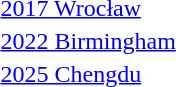<table>
<tr>
<td><a href='#'>2017 Wrocław</a><br></td>
<td></td>
<td></td>
<td></td>
</tr>
<tr>
<td><a href='#'>2022 Birmingham</a><br></td>
<td></td>
<td></td>
<td></td>
</tr>
<tr>
<td><a href='#'>2025 Chengdu</a><br></td>
<td></td>
<td></td>
<td></td>
</tr>
</table>
